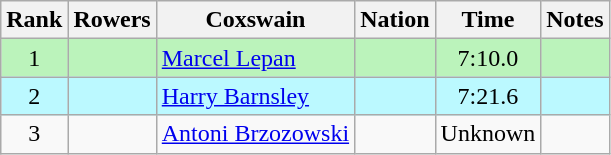<table class="wikitable sortable" style="text-align:center">
<tr>
<th>Rank</th>
<th>Rowers</th>
<th>Coxswain</th>
<th>Nation</th>
<th>Time</th>
<th>Notes</th>
</tr>
<tr bgcolor=bbf3bb>
<td>1</td>
<td align=left></td>
<td align=left><a href='#'>Marcel Lepan</a></td>
<td align=left></td>
<td>7:10.0</td>
<td></td>
</tr>
<tr bgcolor=bbf9ff>
<td>2</td>
<td align=left></td>
<td align=left><a href='#'>Harry Barnsley</a></td>
<td align=left></td>
<td>7:21.6</td>
<td></td>
</tr>
<tr>
<td>3</td>
<td align=left></td>
<td align=left><a href='#'>Antoni Brzozowski</a></td>
<td align=left></td>
<td data-sort-value=8:00.0>Unknown</td>
<td></td>
</tr>
</table>
